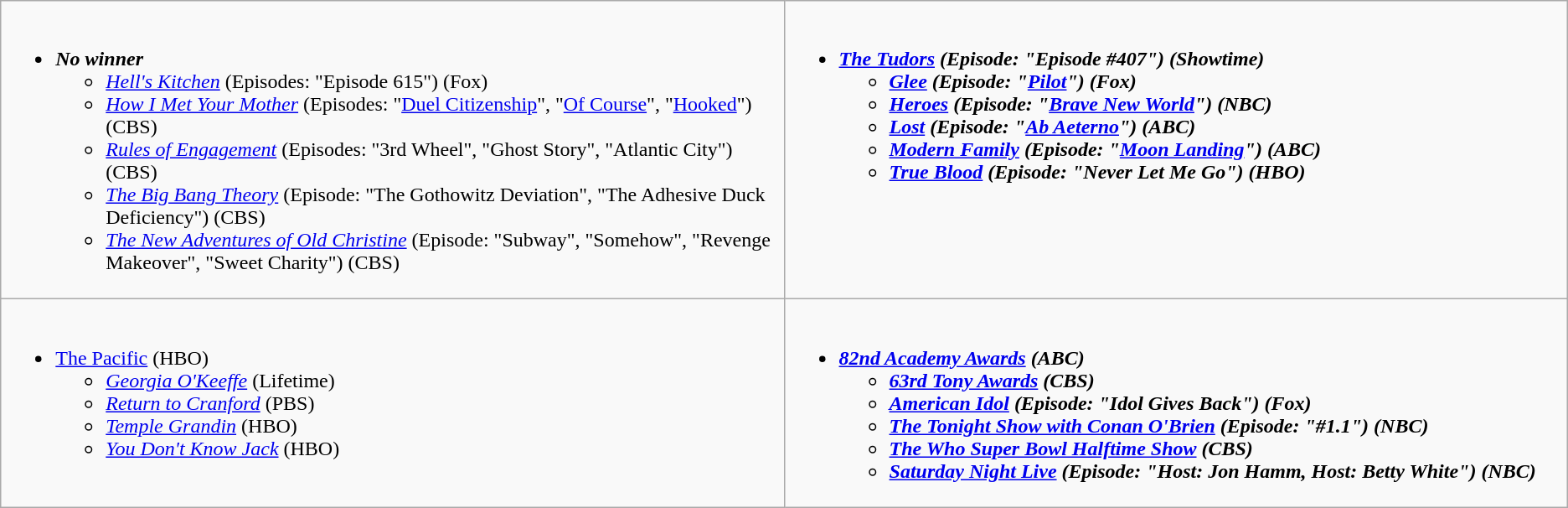<table class="wikitable">
<tr>
<td style="vertical-align:top;" width="50%"><br><ul><li><strong><em>No winner</em></strong><ul><li><em><a href='#'>Hell's Kitchen</a></em> (Episodes: "Episode 615") (Fox)</li><li><em><a href='#'>How I Met Your Mother</a></em> (Episodes: "<a href='#'>Duel Citizenship</a>", "<a href='#'>Of Course</a>", "<a href='#'>Hooked</a>") (CBS)</li><li><em><a href='#'>Rules of Engagement</a></em> (Episodes: "3rd Wheel", "Ghost Story", "Atlantic City") (CBS)</li><li><em><a href='#'>The Big Bang Theory</a></em> (Episode: "The Gothowitz Deviation", "The Adhesive Duck Deficiency") (CBS)</li><li><em><a href='#'>The New Adventures of Old Christine</a></em> (Episode: "Subway", "Somehow", "Revenge Makeover", "Sweet Charity") (CBS)</li></ul></li></ul></td>
<td style="vertical-align:top;" width="50%"><br><ul><li><strong><em><a href='#'>The Tudors</a><em> (Episode: "Episode #407") (Showtime)<strong><ul><li></em><a href='#'>Glee</a><em> (Episode: "<a href='#'>Pilot</a>") (Fox)</li><li></em><a href='#'>Heroes</a><em> (Episode: "<a href='#'>Brave New World</a>") (NBC)</li><li></em><a href='#'>Lost</a><em> (Episode: "<a href='#'>Ab Aeterno</a>") (ABC)</li><li></em><a href='#'>Modern Family</a><em> (Episode: "<a href='#'>Moon Landing</a>") (ABC)</li><li></em><a href='#'>True Blood</a><em> (Episode: "Never Let Me Go") (HBO)</li></ul></li></ul></td>
</tr>
<tr>
<td style="vertical-align:top;" width="50%"><br><ul><li></em></strong><a href='#'>The Pacific</a></em> (HBO)</strong><ul><li><em><a href='#'>Georgia O'Keeffe</a></em> (Lifetime)</li><li><em><a href='#'>Return to Cranford</a></em> (PBS)</li><li><em><a href='#'>Temple Grandin</a></em> (HBO)</li><li><em><a href='#'>You Don't Know Jack</a></em> (HBO)</li></ul></li></ul></td>
<td style="vertical-align:top;" width="50%"><br><ul><li><strong><em><a href='#'>82nd Academy Awards</a><em> (ABC)<strong><ul><li></em><a href='#'>63rd Tony Awards</a><em> (CBS)</li><li></em><a href='#'>American Idol</a><em> (Episode: "Idol Gives Back") (Fox)</li><li></em><a href='#'>The Tonight Show with Conan O'Brien</a><em> (Episode: "#1.1") (NBC)</li><li></em><a href='#'>The Who Super Bowl Halftime Show</a><em> (CBS)</li><li></em><a href='#'>Saturday Night Live</a><em> (Episode: "Host: Jon Hamm, Host: Betty White") (NBC)</li></ul></li></ul></td>
</tr>
</table>
